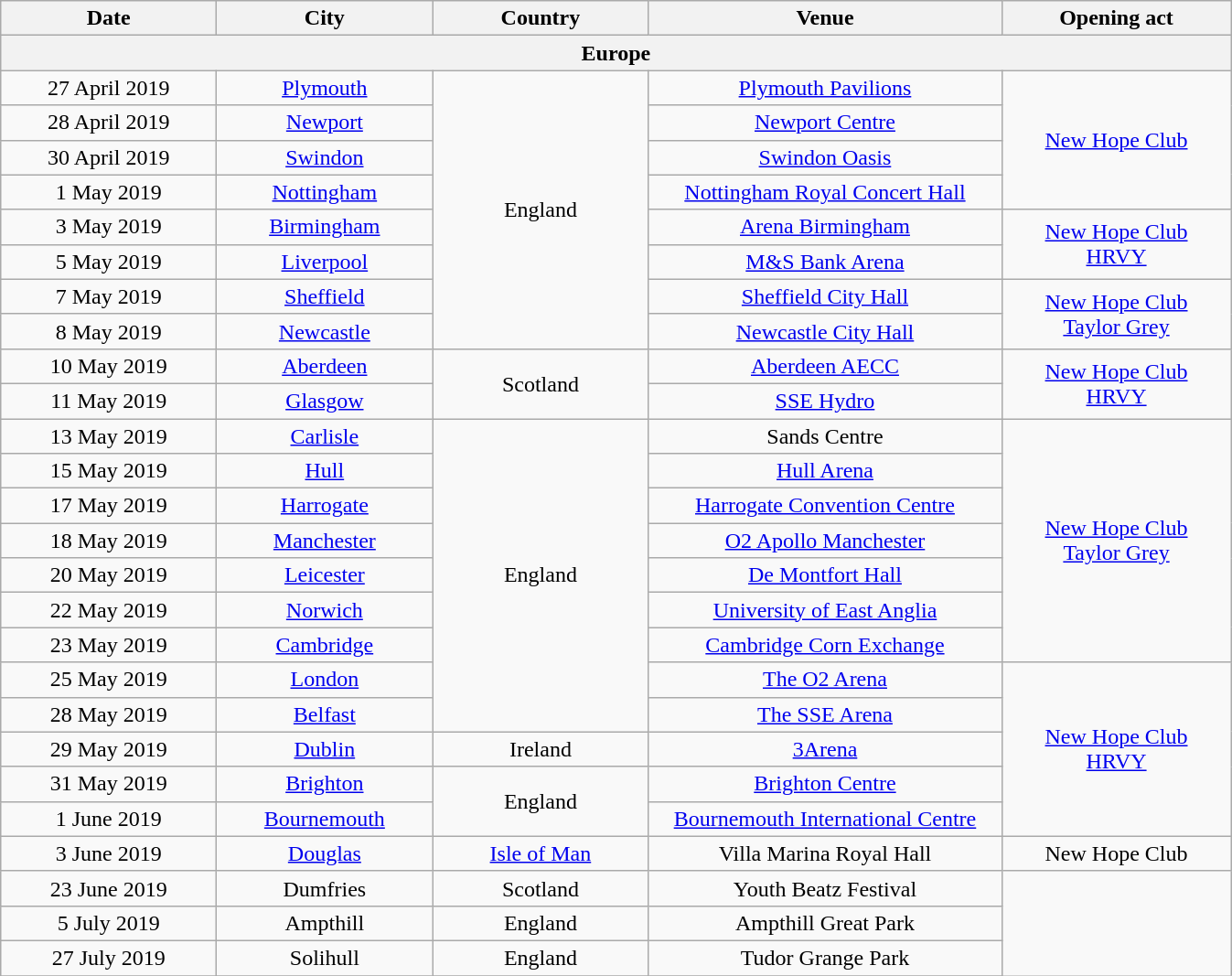<table class="wikitable" style="text-align:center;">
<tr>
<th style="width:150px;">Date</th>
<th style="width:150px;">City</th>
<th style="width:150px;">Country</th>
<th style="width:250px;">Venue</th>
<th scope="col" style="width:10em;">Opening act</th>
</tr>
<tr>
<th colspan="5">Europe</th>
</tr>
<tr>
<td>27 April 2019</td>
<td><a href='#'>Plymouth</a></td>
<td rowspan="8">England</td>
<td><a href='#'>Plymouth Pavilions</a></td>
<td rowspan="4"><a href='#'>New Hope Club</a></td>
</tr>
<tr>
<td>28 April 2019</td>
<td><a href='#'>Newport</a></td>
<td><a href='#'>Newport Centre</a></td>
</tr>
<tr>
<td>30 April 2019</td>
<td><a href='#'>Swindon</a></td>
<td><a href='#'>Swindon Oasis</a></td>
</tr>
<tr>
<td>1 May 2019</td>
<td><a href='#'>Nottingham</a></td>
<td><a href='#'>Nottingham Royal Concert Hall</a></td>
</tr>
<tr>
<td>3 May 2019</td>
<td><a href='#'>Birmingham</a></td>
<td><a href='#'>Arena Birmingham</a></td>
<td rowspan="2"><a href='#'>New Hope Club</a><br><a href='#'>HRVY</a></td>
</tr>
<tr>
<td>5 May 2019</td>
<td><a href='#'>Liverpool</a></td>
<td><a href='#'>M&S Bank Arena</a></td>
</tr>
<tr>
<td>7 May 2019</td>
<td><a href='#'>Sheffield</a></td>
<td><a href='#'>Sheffield City Hall</a></td>
<td rowspan="2"><a href='#'>New Hope Club</a><br><a href='#'>Taylor Grey</a></td>
</tr>
<tr>
<td>8 May 2019</td>
<td><a href='#'>Newcastle</a></td>
<td><a href='#'>Newcastle City Hall</a></td>
</tr>
<tr>
<td>10 May 2019</td>
<td><a href='#'>Aberdeen</a></td>
<td rowspan="2">Scotland</td>
<td><a href='#'>Aberdeen AECC</a></td>
<td rowspan="2"><a href='#'>New Hope Club</a><br><a href='#'>HRVY</a><br></td>
</tr>
<tr>
<td>11 May 2019</td>
<td><a href='#'>Glasgow</a></td>
<td><a href='#'>SSE Hydro</a></td>
</tr>
<tr>
<td>13 May 2019</td>
<td><a href='#'>Carlisle</a></td>
<td rowspan="9">England</td>
<td>Sands Centre</td>
<td rowspan="7"><a href='#'>New Hope Club</a><br><a href='#'>Taylor Grey</a></td>
</tr>
<tr>
<td>15 May 2019</td>
<td><a href='#'>Hull</a></td>
<td><a href='#'>Hull Arena</a></td>
</tr>
<tr>
<td>17 May 2019</td>
<td><a href='#'>Harrogate</a></td>
<td><a href='#'>Harrogate Convention Centre</a></td>
</tr>
<tr>
<td>18 May 2019</td>
<td><a href='#'>Manchester</a></td>
<td><a href='#'>O2 Apollo Manchester</a></td>
</tr>
<tr>
<td>20 May 2019</td>
<td><a href='#'>Leicester</a></td>
<td><a href='#'>De Montfort Hall</a></td>
</tr>
<tr>
<td>22 May 2019</td>
<td><a href='#'>Norwich</a></td>
<td><a href='#'>University of East Anglia</a></td>
</tr>
<tr>
<td>23 May 2019</td>
<td><a href='#'>Cambridge</a></td>
<td><a href='#'>Cambridge Corn Exchange</a></td>
</tr>
<tr>
<td>25 May 2019</td>
<td><a href='#'>London</a></td>
<td><a href='#'>The O2 Arena</a></td>
<td rowspan="5"><a href='#'>New Hope Club</a><br><a href='#'>HRVY</a></td>
</tr>
<tr>
<td>28 May 2019</td>
<td><a href='#'>Belfast</a></td>
<td><a href='#'>The SSE Arena</a></td>
</tr>
<tr>
<td>29 May 2019</td>
<td><a href='#'>Dublin</a></td>
<td rowspan="1">Ireland</td>
<td><a href='#'>3Arena</a></td>
</tr>
<tr>
<td>31 May 2019</td>
<td><a href='#'>Brighton</a></td>
<td rowspan="2">England</td>
<td><a href='#'>Brighton Centre</a></td>
</tr>
<tr>
<td>1 June 2019</td>
<td><a href='#'>Bournemouth</a></td>
<td><a href='#'>Bournemouth International Centre</a></td>
</tr>
<tr>
<td>3 June 2019</td>
<td><a href='#'>Douglas</a></td>
<td><a href='#'>Isle of Man</a></td>
<td>Villa Marina Royal Hall</td>
<td>New Hope Club</td>
</tr>
<tr>
<td>23 June 2019</td>
<td>Dumfries</td>
<td rowspan="1">Scotland</td>
<td>Youth Beatz Festival</td>
</tr>
<tr>
<td>5 July 2019</td>
<td>Ampthill</td>
<td rowspan=“3”>England</td>
<td>Ampthill Great Park</td>
</tr>
<tr>
<td>27 July 2019</td>
<td>Solihull</td>
<td>England</td>
<td>Tudor Grange Park</td>
</tr>
<tr>
</tr>
</table>
